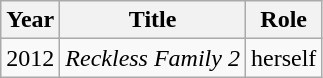<table class="wikitable">
<tr>
<th>Year</th>
<th>Title</th>
<th>Role</th>
</tr>
<tr>
<td style="text-align:center;">2012</td>
<td><em>Reckless Family 2</em></td>
<td>herself</td>
</tr>
</table>
